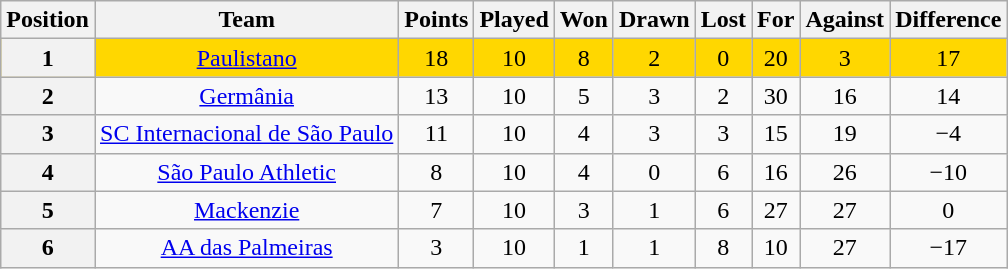<table class="wikitable" style="text-align:center">
<tr>
<th>Position</th>
<th>Team</th>
<th>Points</th>
<th>Played</th>
<th>Won</th>
<th>Drawn</th>
<th>Lost</th>
<th>For</th>
<th>Against</th>
<th>Difference</th>
</tr>
<tr style="background: gold;">
<th>1</th>
<td><a href='#'>Paulistano</a></td>
<td>18</td>
<td>10</td>
<td>8</td>
<td>2</td>
<td>0</td>
<td>20</td>
<td>3</td>
<td>17</td>
</tr>
<tr>
<th>2</th>
<td><a href='#'>Germânia</a></td>
<td>13</td>
<td>10</td>
<td>5</td>
<td>3</td>
<td>2</td>
<td>30</td>
<td>16</td>
<td>14</td>
</tr>
<tr>
<th>3</th>
<td><a href='#'>SC Internacional de São Paulo</a></td>
<td>11</td>
<td>10</td>
<td>4</td>
<td>3</td>
<td>3</td>
<td>15</td>
<td>19</td>
<td>−4</td>
</tr>
<tr>
<th>4</th>
<td><a href='#'>São Paulo Athletic</a></td>
<td>8</td>
<td>10</td>
<td>4</td>
<td>0</td>
<td>6</td>
<td>16</td>
<td>26</td>
<td>−10</td>
</tr>
<tr>
<th>5</th>
<td><a href='#'>Mackenzie</a></td>
<td>7</td>
<td>10</td>
<td>3</td>
<td>1</td>
<td>6</td>
<td>27</td>
<td>27</td>
<td>0</td>
</tr>
<tr>
<th>6</th>
<td><a href='#'>AA das Palmeiras</a></td>
<td>3</td>
<td>10</td>
<td>1</td>
<td>1</td>
<td>8</td>
<td>10</td>
<td>27</td>
<td>−17</td>
</tr>
</table>
